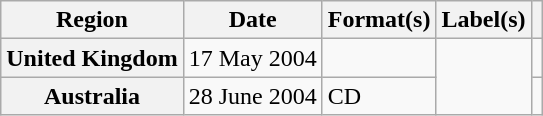<table class="wikitable plainrowheaders">
<tr>
<th scope="col">Region</th>
<th scope="col">Date</th>
<th scope="col">Format(s)</th>
<th scope="col">Label(s)</th>
<th scope="col"></th>
</tr>
<tr>
<th scope="row">United Kingdom</th>
<td>17 May 2004</td>
<td></td>
<td rowspan="2"></td>
<td align="center"></td>
</tr>
<tr>
<th scope="row">Australia</th>
<td>28 June 2004</td>
<td>CD</td>
<td align="center"></td>
</tr>
</table>
